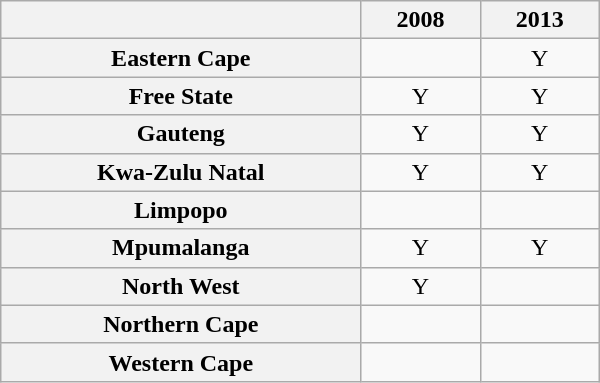<table class="wikitable sortable" style="text-align:center; width:400px; height:150px;">
<tr>
<th></th>
<th>2008</th>
<th>2013</th>
</tr>
<tr>
<th scope="row">Eastern Cape</th>
<td></td>
<td>Y</td>
</tr>
<tr>
<th scope="row">Free State</th>
<td>Y</td>
<td>Y</td>
</tr>
<tr>
<th scope="row">Gauteng</th>
<td>Y</td>
<td>Y</td>
</tr>
<tr>
<th scope="row">Kwa-Zulu Natal</th>
<td>Y</td>
<td>Y</td>
</tr>
<tr>
<th scope="row">Limpopo</th>
<td></td>
<td></td>
</tr>
<tr>
<th scope="row">Mpumalanga</th>
<td>Y</td>
<td>Y</td>
</tr>
<tr>
<th scope="row">North West</th>
<td>Y</td>
<td></td>
</tr>
<tr>
<th scope="row">Northern Cape</th>
<td></td>
<td></td>
</tr>
<tr>
<th scope="row">Western Cape</th>
<td></td>
<td></td>
</tr>
</table>
